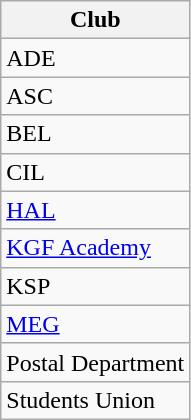<table class="wikitable" style="text-align:center;">
<tr>
<th>Club</th>
</tr>
<tr>
<td style="text-align:left;">ADE</td>
</tr>
<tr>
<td style="text-align:left;">ASC</td>
</tr>
<tr>
<td style="text-align:left;">BEL</td>
</tr>
<tr>
<td style="text-align:left;">CIL</td>
</tr>
<tr>
<td style="text-align:left;"><a href='#'>HAL</a></td>
</tr>
<tr>
<td style="text-align:left;"><a href='#'>KGF Academy</a></td>
</tr>
<tr>
<td style="text-align:left;">KSP</td>
</tr>
<tr>
<td style="text-align:left;"><a href='#'>MEG</a></td>
</tr>
<tr>
<td style="text-align:left;">Postal Department</td>
</tr>
<tr>
<td style="text-align:left;">Students Union</td>
</tr>
</table>
